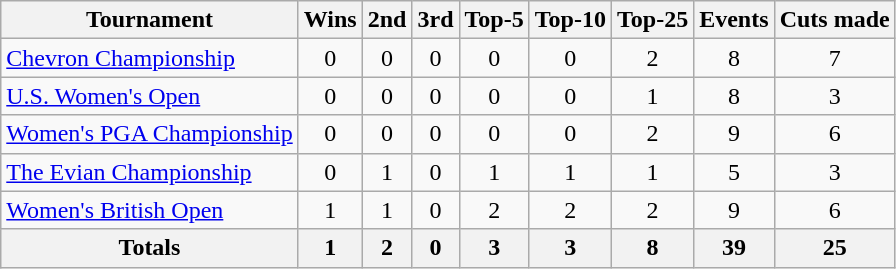<table class=wikitable style=text-align:center>
<tr>
<th>Tournament</th>
<th>Wins</th>
<th>2nd</th>
<th>3rd</th>
<th>Top-5</th>
<th>Top-10</th>
<th>Top-25</th>
<th>Events</th>
<th>Cuts made</th>
</tr>
<tr>
<td align=left><a href='#'>Chevron Championship</a></td>
<td>0</td>
<td>0</td>
<td>0</td>
<td>0</td>
<td>0</td>
<td>2</td>
<td>8</td>
<td>7</td>
</tr>
<tr>
<td align=left><a href='#'>U.S. Women's Open</a></td>
<td>0</td>
<td>0</td>
<td>0</td>
<td>0</td>
<td>0</td>
<td>1</td>
<td>8</td>
<td>3</td>
</tr>
<tr>
<td align=left><a href='#'>Women's PGA Championship</a></td>
<td>0</td>
<td>0</td>
<td>0</td>
<td>0</td>
<td>0</td>
<td>2</td>
<td>9</td>
<td>6</td>
</tr>
<tr>
<td align=left><a href='#'>The Evian Championship</a></td>
<td>0</td>
<td>1</td>
<td>0</td>
<td>1</td>
<td>1</td>
<td>1</td>
<td>5</td>
<td>3</td>
</tr>
<tr>
<td align=left><a href='#'>Women's British Open</a></td>
<td>1</td>
<td>1</td>
<td>0</td>
<td>2</td>
<td>2</td>
<td>2</td>
<td>9</td>
<td>6</td>
</tr>
<tr>
<th>Totals</th>
<th>1</th>
<th>2</th>
<th>0</th>
<th>3</th>
<th>3</th>
<th>8</th>
<th>39</th>
<th>25</th>
</tr>
</table>
